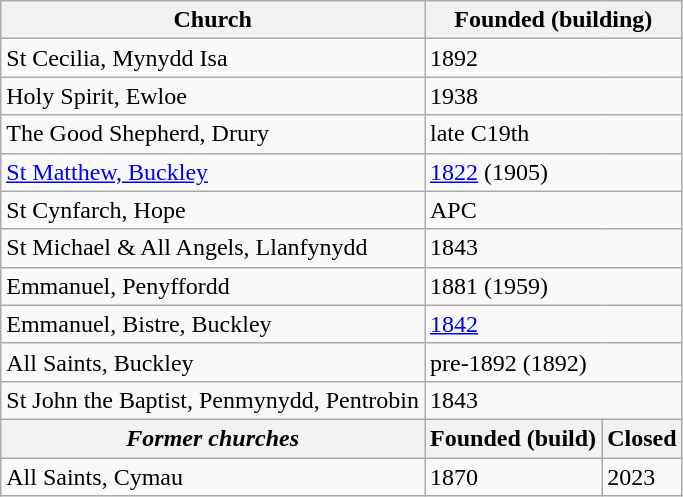<table class="wikitable">
<tr>
<th>Church</th>
<th colspan="2">Founded (building)</th>
</tr>
<tr>
<td>St Cecilia, Mynydd Isa</td>
<td colspan="2">1892</td>
</tr>
<tr>
<td>Holy Spirit, Ewloe</td>
<td colspan="2">1938</td>
</tr>
<tr>
<td>The Good Shepherd, Drury</td>
<td colspan="2">late C19th</td>
</tr>
<tr>
<td><a href='#'>St Matthew, Buckley</a></td>
<td colspan="2"><a href='#'>1822</a> (1905)</td>
</tr>
<tr>
<td>St Cynfarch, Hope</td>
<td colspan="2">APC</td>
</tr>
<tr>
<td>St Michael & All Angels, Llanfynydd</td>
<td colspan="2">1843</td>
</tr>
<tr>
<td>Emmanuel, Penyffordd</td>
<td colspan="2">1881 (1959)</td>
</tr>
<tr>
<td>Emmanuel, Bistre, Buckley</td>
<td colspan="2"><a href='#'>1842</a></td>
</tr>
<tr>
<td>All Saints, Buckley</td>
<td colspan="2">pre-1892 (1892)</td>
</tr>
<tr>
<td>St John the Baptist, Penmynydd, Pentrobin</td>
<td colspan="2">1843</td>
</tr>
<tr>
<th><em>Former churches</em></th>
<th>Founded (build)</th>
<th>Closed</th>
</tr>
<tr>
<td>All Saints, Cymau</td>
<td>1870</td>
<td>2023</td>
</tr>
</table>
